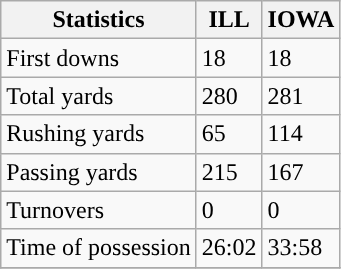<table class="wikitable">
<tr>
<th>Statistics</th>
<th>ILL</th>
<th>IOWA</th>
</tr>
<tr>
<td>First downs</td>
<td>18</td>
<td>18</td>
</tr>
<tr>
<td>Total yards</td>
<td>280</td>
<td>281</td>
</tr>
<tr>
<td>Rushing yards</td>
<td>65</td>
<td>114</td>
</tr>
<tr>
<td>Passing yards</td>
<td>215</td>
<td>167</td>
</tr>
<tr>
<td>Turnovers</td>
<td>0</td>
<td>0</td>
</tr>
<tr>
<td>Time of possession</td>
<td>26:02</td>
<td>33:58</td>
</tr>
<tr>
</tr>
</table>
